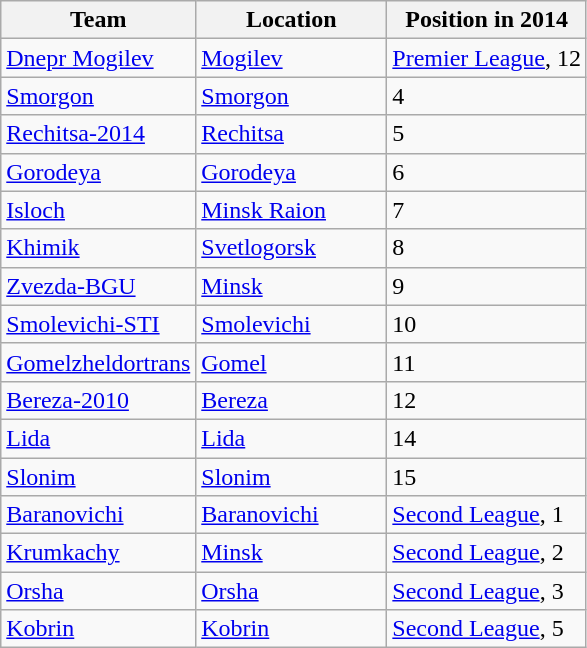<table class="wikitable sortable" style="text-align:left">
<tr>
<th width=110>Team</th>
<th width=120>Location</th>
<th data-sort-type="number">Position in 2014</th>
</tr>
<tr>
<td><a href='#'>Dnepr Mogilev</a></td>
<td><a href='#'>Mogilev</a></td>
<td><a href='#'>Premier League</a>, 12</td>
</tr>
<tr>
<td><a href='#'>Smorgon</a></td>
<td><a href='#'>Smorgon</a></td>
<td>4</td>
</tr>
<tr>
<td><a href='#'>Rechitsa-2014</a></td>
<td><a href='#'>Rechitsa</a></td>
<td>5</td>
</tr>
<tr>
<td><a href='#'>Gorodeya</a></td>
<td><a href='#'>Gorodeya</a></td>
<td>6</td>
</tr>
<tr>
<td><a href='#'>Isloch</a></td>
<td><a href='#'>Minsk Raion</a></td>
<td>7</td>
</tr>
<tr>
<td><a href='#'>Khimik</a></td>
<td><a href='#'>Svetlogorsk</a></td>
<td>8</td>
</tr>
<tr>
<td><a href='#'>Zvezda-BGU</a></td>
<td><a href='#'>Minsk</a></td>
<td>9</td>
</tr>
<tr>
<td><a href='#'>Smolevichi-STI</a></td>
<td><a href='#'>Smolevichi</a></td>
<td>10</td>
</tr>
<tr>
<td><a href='#'>Gomelzheldortrans</a></td>
<td><a href='#'>Gomel</a></td>
<td>11</td>
</tr>
<tr>
<td><a href='#'>Bereza-2010</a></td>
<td><a href='#'>Bereza</a></td>
<td>12</td>
</tr>
<tr>
<td><a href='#'>Lida</a></td>
<td><a href='#'>Lida</a></td>
<td>14</td>
</tr>
<tr>
<td><a href='#'>Slonim</a></td>
<td><a href='#'>Slonim</a></td>
<td>15</td>
</tr>
<tr>
<td><a href='#'>Baranovichi</a></td>
<td><a href='#'>Baranovichi</a></td>
<td><a href='#'>Second League</a>, 1</td>
</tr>
<tr>
<td><a href='#'>Krumkachy</a></td>
<td><a href='#'>Minsk</a></td>
<td><a href='#'>Second League</a>, 2</td>
</tr>
<tr>
<td><a href='#'>Orsha</a></td>
<td><a href='#'>Orsha</a></td>
<td><a href='#'>Second League</a>, 3</td>
</tr>
<tr>
<td><a href='#'>Kobrin</a></td>
<td><a href='#'>Kobrin</a></td>
<td><a href='#'>Second League</a>, 5</td>
</tr>
</table>
